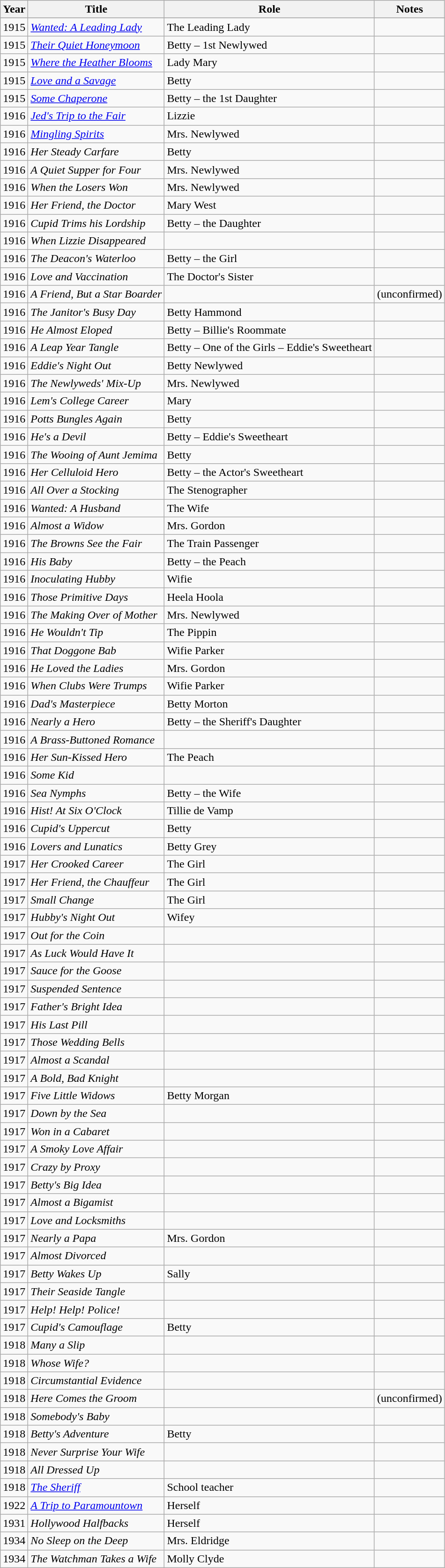<table class="wikitable plainrowheaders sortable">
<tr>
<th scope="col" class="unsortable">Year</th>
<th scope="col">Title</th>
<th scope="col">Role</th>
<th scope="col" class="unsortable">Notes</th>
</tr>
<tr>
</tr>
<tr>
<td>1915</td>
<td><em><a href='#'>Wanted: A Leading Lady</a></em></td>
<td>The Leading Lady</td>
<td></td>
</tr>
<tr>
<td>1915</td>
<td><em><a href='#'>Their Quiet Honeymoon</a></em></td>
<td>Betty – 1st Newlywed</td>
<td></td>
</tr>
<tr>
<td>1915</td>
<td><em><a href='#'>Where the Heather Blooms</a></em></td>
<td>Lady Mary</td>
<td></td>
</tr>
<tr>
<td>1915</td>
<td><em><a href='#'>Love and a Savage</a></em></td>
<td>Betty</td>
<td></td>
</tr>
<tr>
<td>1915</td>
<td><em><a href='#'>Some Chaperone</a></em></td>
<td>Betty – the 1st Daughter</td>
<td></td>
</tr>
<tr>
<td>1916</td>
<td><em><a href='#'>Jed's Trip to the Fair</a></em></td>
<td>Lizzie</td>
<td></td>
</tr>
<tr>
<td>1916</td>
<td><em><a href='#'>Mingling Spirits</a></em></td>
<td>Mrs. Newlywed</td>
<td></td>
</tr>
<tr>
<td>1916</td>
<td><em>Her Steady Carfare</em></td>
<td>Betty</td>
<td></td>
</tr>
<tr>
<td>1916</td>
<td><em>A Quiet Supper for Four</em></td>
<td>Mrs. Newlywed</td>
<td></td>
</tr>
<tr>
<td>1916</td>
<td><em>When the Losers Won</em></td>
<td>Mrs. Newlywed</td>
<td></td>
</tr>
<tr>
<td>1916</td>
<td><em>Her Friend, the Doctor</em></td>
<td>Mary West</td>
<td></td>
</tr>
<tr>
<td>1916</td>
<td><em>Cupid Trims his Lordship</em></td>
<td>Betty – the Daughter</td>
<td></td>
</tr>
<tr>
<td>1916</td>
<td><em>When Lizzie Disappeared</em></td>
<td></td>
<td></td>
</tr>
<tr>
<td>1916</td>
<td><em>The Deacon's Waterloo</em></td>
<td>Betty – the Girl</td>
<td></td>
</tr>
<tr>
<td>1916</td>
<td><em>Love and Vaccination</em></td>
<td>The Doctor's Sister</td>
<td></td>
</tr>
<tr>
<td>1916</td>
<td><em>A Friend, But a Star Boarder</em></td>
<td></td>
<td>(unconfirmed)</td>
</tr>
<tr>
<td>1916</td>
<td><em>The Janitor's Busy Day</em></td>
<td>Betty Hammond</td>
<td></td>
</tr>
<tr>
<td>1916</td>
<td><em>He Almost Eloped</em></td>
<td>Betty – Billie's Roommate</td>
<td></td>
</tr>
<tr>
<td>1916</td>
<td><em>A Leap Year Tangle</em></td>
<td>Betty – One of the Girls – Eddie's Sweetheart</td>
<td></td>
</tr>
<tr>
<td>1916</td>
<td><em>Eddie's Night Out</em></td>
<td>Betty Newlywed</td>
<td></td>
</tr>
<tr>
<td>1916</td>
<td><em>The Newlyweds' Mix-Up</em></td>
<td>Mrs. Newlywed</td>
<td></td>
</tr>
<tr>
<td>1916</td>
<td><em>Lem's College Career</em></td>
<td>Mary</td>
<td></td>
</tr>
<tr>
<td>1916</td>
<td><em>Potts Bungles Again</em></td>
<td>Betty</td>
<td></td>
</tr>
<tr>
<td>1916</td>
<td><em>He's a Devil</em></td>
<td>Betty – Eddie's Sweetheart</td>
<td></td>
</tr>
<tr>
<td>1916</td>
<td><em>The Wooing of Aunt Jemima</em></td>
<td>Betty</td>
<td></td>
</tr>
<tr>
<td>1916</td>
<td><em>Her Celluloid Hero</em></td>
<td>Betty – the Actor's Sweetheart</td>
<td></td>
</tr>
<tr>
<td>1916</td>
<td><em>All Over a Stocking</em></td>
<td>The Stenographer</td>
<td></td>
</tr>
<tr>
<td>1916</td>
<td><em>Wanted: A Husband</em></td>
<td>The Wife</td>
<td></td>
</tr>
<tr>
<td>1916</td>
<td><em>Almost a Widow</em></td>
<td>Mrs. Gordon</td>
<td></td>
</tr>
<tr>
<td>1916</td>
<td><em>The Browns See the Fair</em></td>
<td>The Train Passenger</td>
<td></td>
</tr>
<tr>
<td>1916</td>
<td><em>His Baby</em></td>
<td>Betty – the Peach</td>
<td></td>
</tr>
<tr>
<td>1916</td>
<td><em>Inoculating Hubby</em></td>
<td>Wifie</td>
<td></td>
</tr>
<tr>
<td>1916</td>
<td><em>Those Primitive Days</em></td>
<td>Heela Hoola</td>
<td></td>
</tr>
<tr>
<td>1916</td>
<td><em>The Making Over of Mother</em></td>
<td>Mrs. Newlywed</td>
<td></td>
</tr>
<tr>
<td>1916</td>
<td><em>He Wouldn't Tip</em></td>
<td>The Pippin</td>
<td></td>
</tr>
<tr>
<td>1916</td>
<td><em>That Doggone Bab</em></td>
<td>Wifie Parker</td>
<td></td>
</tr>
<tr>
<td>1916</td>
<td><em>He Loved the Ladies</em></td>
<td>Mrs. Gordon</td>
<td></td>
</tr>
<tr>
<td>1916</td>
<td><em>When Clubs Were Trumps</em></td>
<td>Wifie Parker</td>
<td></td>
</tr>
<tr>
<td>1916</td>
<td><em>Dad's Masterpiece</em></td>
<td>Betty Morton</td>
<td></td>
</tr>
<tr>
<td>1916</td>
<td><em>Nearly a Hero</em></td>
<td>Betty – the Sheriff's Daughter</td>
<td></td>
</tr>
<tr>
<td>1916</td>
<td><em>A Brass-Buttoned Romance</em></td>
<td></td>
<td></td>
</tr>
<tr>
<td>1916</td>
<td><em>Her Sun-Kissed Hero</em></td>
<td>The Peach</td>
<td></td>
</tr>
<tr>
<td>1916</td>
<td><em>Some Kid</em></td>
<td></td>
<td></td>
</tr>
<tr>
<td>1916</td>
<td><em>Sea Nymphs</em></td>
<td>Betty – the Wife</td>
<td></td>
</tr>
<tr>
<td>1916</td>
<td><em>Hist! At Six O'Clock</em></td>
<td>Tillie de Vamp</td>
<td></td>
</tr>
<tr>
<td>1916</td>
<td><em>Cupid's Uppercut</em></td>
<td>Betty</td>
<td></td>
</tr>
<tr>
<td>1916</td>
<td><em>Lovers and Lunatics</em></td>
<td>Betty Grey</td>
<td></td>
</tr>
<tr>
<td>1917</td>
<td><em>Her Crooked Career</em></td>
<td>The Girl</td>
<td></td>
</tr>
<tr>
<td>1917</td>
<td><em>Her Friend, the Chauffeur</em></td>
<td>The Girl</td>
<td></td>
</tr>
<tr>
<td>1917</td>
<td><em>Small Change</em></td>
<td>The Girl</td>
<td></td>
</tr>
<tr>
<td>1917</td>
<td><em>Hubby's Night Out</em></td>
<td>Wifey</td>
<td></td>
</tr>
<tr>
<td>1917</td>
<td><em>Out for the Coin</em></td>
<td></td>
<td></td>
</tr>
<tr>
<td>1917</td>
<td><em>As Luck Would Have It</em></td>
<td></td>
<td></td>
</tr>
<tr>
<td>1917</td>
<td><em>Sauce for the Goose</em></td>
<td></td>
<td></td>
</tr>
<tr>
<td>1917</td>
<td><em>Suspended Sentence</em></td>
<td></td>
<td></td>
</tr>
<tr>
<td>1917</td>
<td><em>Father's Bright Idea</em></td>
<td></td>
<td></td>
</tr>
<tr>
<td>1917</td>
<td><em>His Last Pill</em></td>
<td></td>
<td></td>
</tr>
<tr>
<td>1917</td>
<td><em>Those Wedding Bells</em></td>
<td></td>
<td></td>
</tr>
<tr>
<td>1917</td>
<td><em>Almost a Scandal</em></td>
<td></td>
<td></td>
</tr>
<tr>
<td>1917</td>
<td><em>A Bold, Bad Knight</em></td>
<td></td>
<td></td>
</tr>
<tr>
<td>1917</td>
<td><em>Five Little Widows</em></td>
<td>Betty Morgan</td>
<td></td>
</tr>
<tr>
<td>1917</td>
<td><em>Down by the Sea</em></td>
<td></td>
<td></td>
</tr>
<tr>
<td>1917</td>
<td><em>Won in a Cabaret</em></td>
<td></td>
<td></td>
</tr>
<tr>
<td>1917</td>
<td><em>A Smoky Love Affair</em></td>
<td></td>
<td></td>
</tr>
<tr>
<td>1917</td>
<td><em>Crazy by Proxy</em></td>
<td></td>
<td></td>
</tr>
<tr>
<td>1917</td>
<td><em>Betty's Big Idea</em></td>
<td></td>
<td></td>
</tr>
<tr>
<td>1917</td>
<td><em>Almost a Bigamist</em></td>
<td></td>
<td></td>
</tr>
<tr>
<td>1917</td>
<td><em>Love and Locksmiths</em></td>
<td></td>
<td></td>
</tr>
<tr>
<td>1917</td>
<td><em>Nearly a Papa</em></td>
<td>Mrs. Gordon</td>
<td></td>
</tr>
<tr>
<td>1917</td>
<td><em>Almost Divorced</em></td>
<td></td>
<td></td>
</tr>
<tr>
<td>1917</td>
<td><em>Betty Wakes Up</em></td>
<td>Sally</td>
<td></td>
</tr>
<tr>
<td>1917</td>
<td><em>Their Seaside Tangle</em></td>
<td></td>
<td></td>
</tr>
<tr>
<td>1917</td>
<td><em>Help! Help! Police!</em></td>
<td></td>
<td></td>
</tr>
<tr>
<td>1917</td>
<td><em>Cupid's Camouflage</em></td>
<td>Betty</td>
<td></td>
</tr>
<tr>
<td>1918</td>
<td><em>Many a Slip</em></td>
<td></td>
<td></td>
</tr>
<tr>
<td>1918</td>
<td><em>Whose Wife?</em></td>
<td></td>
<td></td>
</tr>
<tr>
<td>1918</td>
<td><em>Circumstantial Evidence</em></td>
<td></td>
<td></td>
</tr>
<tr>
<td>1918</td>
<td><em>Here Comes the Groom</em></td>
<td></td>
<td>(unconfirmed)</td>
</tr>
<tr>
<td>1918</td>
<td><em>Somebody's Baby</em></td>
<td></td>
<td></td>
</tr>
<tr>
<td>1918</td>
<td><em>Betty's Adventure</em></td>
<td>Betty</td>
<td></td>
</tr>
<tr>
<td>1918</td>
<td><em>Never Surprise Your Wife</em></td>
<td></td>
<td></td>
</tr>
<tr>
<td>1918</td>
<td><em>All Dressed Up</em></td>
<td></td>
<td></td>
</tr>
<tr>
<td>1918</td>
<td><em><a href='#'>The Sheriff</a></em></td>
<td>School teacher</td>
<td></td>
</tr>
<tr>
<td>1922</td>
<td><em><a href='#'>A Trip to Paramountown</a></em></td>
<td>Herself</td>
<td></td>
</tr>
<tr>
<td>1931</td>
<td><em>Hollywood Halfbacks</em></td>
<td>Herself</td>
<td></td>
</tr>
<tr>
<td>1934</td>
<td><em>No Sleep on the Deep</em></td>
<td>Mrs. Eldridge</td>
<td></td>
</tr>
<tr>
<td>1934</td>
<td><em>The Watchman Takes a Wife</em></td>
<td>Molly Clyde</td>
<td></td>
</tr>
</table>
